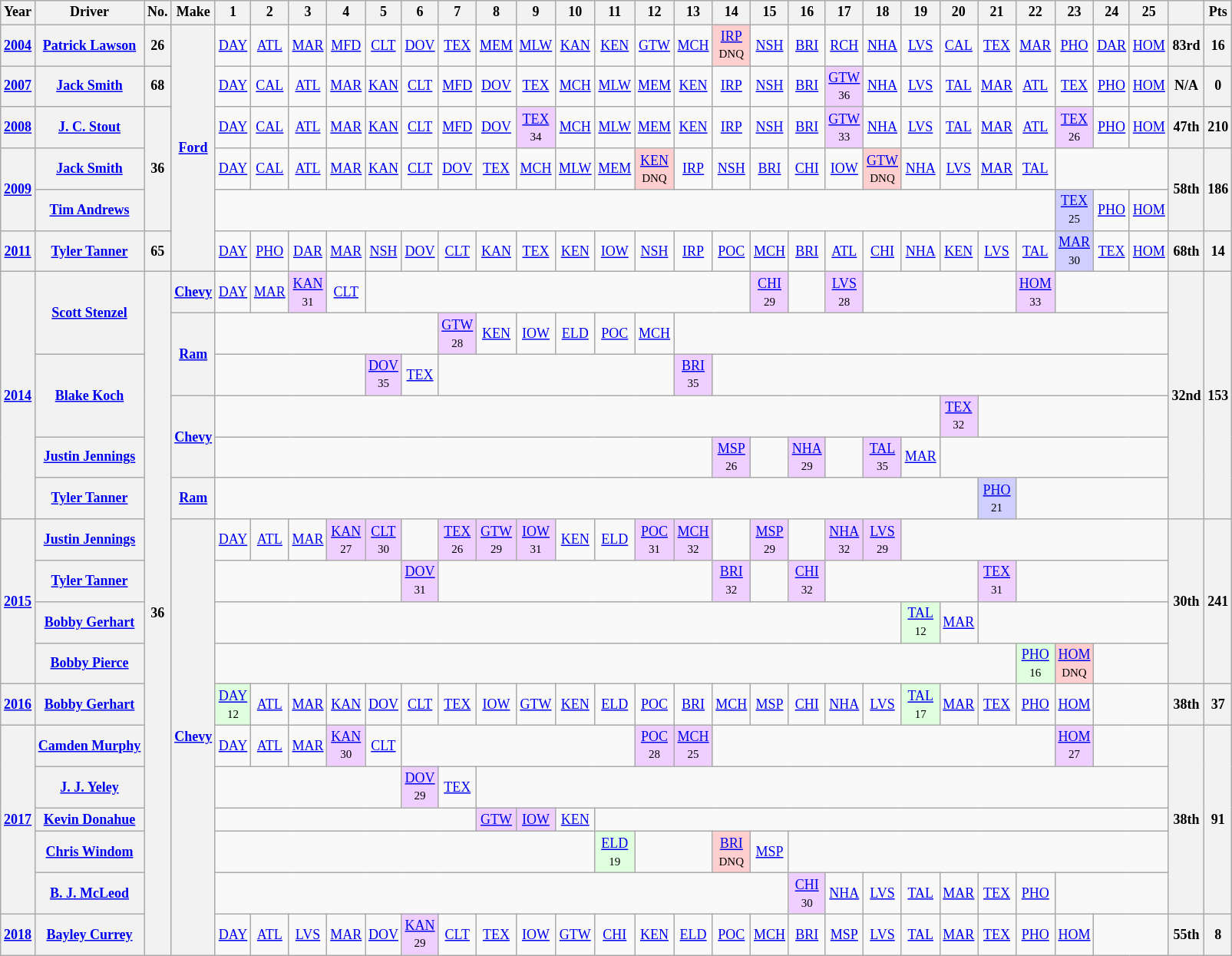<table class="wikitable" style="text-align:center; font-size:75%">
<tr>
<th>Year</th>
<th>Driver</th>
<th>No.</th>
<th>Make</th>
<th>1</th>
<th>2</th>
<th>3</th>
<th>4</th>
<th>5</th>
<th>6</th>
<th>7</th>
<th>8</th>
<th>9</th>
<th>10</th>
<th>11</th>
<th>12</th>
<th>13</th>
<th>14</th>
<th>15</th>
<th>16</th>
<th>17</th>
<th>18</th>
<th>19</th>
<th>20</th>
<th>21</th>
<th>22</th>
<th>23</th>
<th>24</th>
<th>25</th>
<th></th>
<th>Pts</th>
</tr>
<tr>
<th><a href='#'>2004</a></th>
<th><a href='#'>Patrick Lawson</a></th>
<th>26</th>
<th rowspan=6><a href='#'>Ford</a></th>
<td><a href='#'>DAY</a></td>
<td><a href='#'>ATL</a></td>
<td><a href='#'>MAR</a></td>
<td><a href='#'>MFD</a></td>
<td><a href='#'>CLT</a></td>
<td><a href='#'>DOV</a></td>
<td><a href='#'>TEX</a></td>
<td><a href='#'>MEM</a></td>
<td><a href='#'>MLW</a></td>
<td><a href='#'>KAN</a></td>
<td><a href='#'>KEN</a></td>
<td><a href='#'>GTW</a></td>
<td><a href='#'>MCH</a></td>
<td style="background:#FFCFCF;"><a href='#'>IRP</a><br><small>DNQ</small></td>
<td><a href='#'>NSH</a></td>
<td><a href='#'>BRI</a></td>
<td><a href='#'>RCH</a></td>
<td><a href='#'>NHA</a></td>
<td><a href='#'>LVS</a></td>
<td><a href='#'>CAL</a></td>
<td><a href='#'>TEX</a></td>
<td><a href='#'>MAR</a></td>
<td><a href='#'>PHO</a></td>
<td><a href='#'>DAR</a></td>
<td><a href='#'>HOM</a></td>
<th>83rd</th>
<th>16</th>
</tr>
<tr>
<th><a href='#'>2007</a></th>
<th><a href='#'>Jack Smith</a></th>
<th>68</th>
<td><a href='#'>DAY</a></td>
<td><a href='#'>CAL</a></td>
<td><a href='#'>ATL</a></td>
<td><a href='#'>MAR</a></td>
<td><a href='#'>KAN</a></td>
<td><a href='#'>CLT</a></td>
<td><a href='#'>MFD</a></td>
<td><a href='#'>DOV</a></td>
<td><a href='#'>TEX</a></td>
<td><a href='#'>MCH</a></td>
<td><a href='#'>MLW</a></td>
<td><a href='#'>MEM</a></td>
<td><a href='#'>KEN</a></td>
<td><a href='#'>IRP</a></td>
<td><a href='#'>NSH</a></td>
<td><a href='#'>BRI</a></td>
<td style="background:#EFCFFF;"><a href='#'>GTW</a><br><small>36</small></td>
<td><a href='#'>NHA</a></td>
<td><a href='#'>LVS</a></td>
<td><a href='#'>TAL</a></td>
<td><a href='#'>MAR</a></td>
<td><a href='#'>ATL</a></td>
<td><a href='#'>TEX</a></td>
<td><a href='#'>PHO</a></td>
<td><a href='#'>HOM</a></td>
<th>N/A</th>
<th>0</th>
</tr>
<tr>
<th><a href='#'>2008</a></th>
<th><a href='#'>J. C. Stout</a></th>
<th rowspan=3>36</th>
<td><a href='#'>DAY</a></td>
<td><a href='#'>CAL</a></td>
<td><a href='#'>ATL</a></td>
<td><a href='#'>MAR</a></td>
<td><a href='#'>KAN</a></td>
<td><a href='#'>CLT</a></td>
<td><a href='#'>MFD</a></td>
<td><a href='#'>DOV</a></td>
<td style="background:#EFCFFF;"><a href='#'>TEX</a><br><small>34</small></td>
<td><a href='#'>MCH</a></td>
<td><a href='#'>MLW</a></td>
<td><a href='#'>MEM</a></td>
<td><a href='#'>KEN</a></td>
<td><a href='#'>IRP</a></td>
<td><a href='#'>NSH</a></td>
<td><a href='#'>BRI</a></td>
<td style="background:#EFCFFF;"><a href='#'>GTW</a><br><small>33</small></td>
<td><a href='#'>NHA</a></td>
<td><a href='#'>LVS</a></td>
<td><a href='#'>TAL</a></td>
<td><a href='#'>MAR</a></td>
<td><a href='#'>ATL</a></td>
<td style="background:#EFCFFF;"><a href='#'>TEX</a><br><small>26</small></td>
<td><a href='#'>PHO</a></td>
<td><a href='#'>HOM</a></td>
<th>47th</th>
<th>210</th>
</tr>
<tr>
<th rowspan=2><a href='#'>2009</a></th>
<th><a href='#'>Jack Smith</a></th>
<td><a href='#'>DAY</a></td>
<td><a href='#'>CAL</a></td>
<td><a href='#'>ATL</a></td>
<td><a href='#'>MAR</a></td>
<td><a href='#'>KAN</a></td>
<td><a href='#'>CLT</a></td>
<td><a href='#'>DOV</a></td>
<td><a href='#'>TEX</a></td>
<td><a href='#'>MCH</a></td>
<td><a href='#'>MLW</a></td>
<td><a href='#'>MEM</a></td>
<td style="background:#FFCFCF;"><a href='#'>KEN</a><br><small>DNQ</small></td>
<td><a href='#'>IRP</a></td>
<td><a href='#'>NSH</a></td>
<td><a href='#'>BRI</a></td>
<td><a href='#'>CHI</a></td>
<td><a href='#'>IOW</a></td>
<td style="background:#FFCFCF;"><a href='#'>GTW</a><br><small>DNQ</small></td>
<td><a href='#'>NHA</a></td>
<td><a href='#'>LVS</a></td>
<td><a href='#'>MAR</a></td>
<td><a href='#'>TAL</a></td>
<td colspan=3></td>
<th rowspan=2>58th</th>
<th rowspan=2>186</th>
</tr>
<tr>
<th><a href='#'>Tim Andrews</a></th>
<td colspan=22></td>
<td style="background:#CFCFFF;"><a href='#'>TEX</a><br><small>25</small></td>
<td><a href='#'>PHO</a></td>
<td><a href='#'>HOM</a></td>
</tr>
<tr>
<th><a href='#'>2011</a></th>
<th><a href='#'>Tyler Tanner</a></th>
<th>65</th>
<td><a href='#'>DAY</a></td>
<td><a href='#'>PHO</a></td>
<td><a href='#'>DAR</a></td>
<td><a href='#'>MAR</a></td>
<td><a href='#'>NSH</a></td>
<td><a href='#'>DOV</a></td>
<td><a href='#'>CLT</a></td>
<td><a href='#'>KAN</a></td>
<td><a href='#'>TEX</a></td>
<td><a href='#'>KEN</a></td>
<td><a href='#'>IOW</a></td>
<td><a href='#'>NSH</a></td>
<td><a href='#'>IRP</a></td>
<td><a href='#'>POC</a></td>
<td><a href='#'>MCH</a></td>
<td><a href='#'>BRI</a></td>
<td><a href='#'>ATL</a></td>
<td><a href='#'>CHI</a></td>
<td><a href='#'>NHA</a></td>
<td><a href='#'>KEN</a></td>
<td><a href='#'>LVS</a></td>
<td><a href='#'>TAL</a></td>
<td style="background:#CFCFFF;"><a href='#'>MAR</a><br><small>30</small></td>
<td><a href='#'>TEX</a></td>
<td><a href='#'>HOM</a></td>
<th>68th</th>
<th>14</th>
</tr>
<tr>
<th rowspan=6><a href='#'>2014</a></th>
<th rowspan=2><a href='#'>Scott Stenzel</a></th>
<th rowspan=17>36</th>
<th><a href='#'>Chevy</a></th>
<td><a href='#'>DAY</a></td>
<td><a href='#'>MAR</a></td>
<td style="background:#EFCFFF;"><a href='#'>KAN</a><br><small>31</small></td>
<td><a href='#'>CLT</a></td>
<td colspan=10></td>
<td style="background:#EFCFFF;"><a href='#'>CHI</a><br><small>29</small></td>
<td colspan=1></td>
<td style="background:#EFCFFF;"><a href='#'>LVS</a><br><small>28</small></td>
<td colspan=4></td>
<td style="background:#EFCFFF;"><a href='#'>HOM</a><br><small>33</small></td>
<td colspan=3></td>
<th rowspan=6>32nd</th>
<th rowspan=6>153</th>
</tr>
<tr>
<th rowspan=2><a href='#'>Ram</a></th>
<td colspan=6></td>
<td style="background:#EFCFFF;"><a href='#'>GTW</a><br><small>28</small></td>
<td><a href='#'>KEN</a></td>
<td><a href='#'>IOW</a></td>
<td><a href='#'>ELD</a></td>
<td><a href='#'>POC</a></td>
<td><a href='#'>MCH</a></td>
<td colspan=13></td>
</tr>
<tr>
<th rowspan=2><a href='#'>Blake Koch</a></th>
<td colspan=4></td>
<td style="background:#EFCFFF;"><a href='#'>DOV</a><br><small>35</small></td>
<td><a href='#'>TEX</a></td>
<td colspan=6></td>
<td style="background:#EFCFFF;"><a href='#'>BRI</a><br><small>35</small></td>
<td colspan=12></td>
</tr>
<tr>
<th rowspan=2><a href='#'>Chevy</a></th>
<td colspan=19></td>
<td style="background:#EFCFFF;"><a href='#'>TEX</a><br><small>32</small></td>
<td colspan=5></td>
</tr>
<tr>
<th><a href='#'>Justin Jennings</a></th>
<td colspan=13></td>
<td style="background:#EFCFFF;"><a href='#'>MSP</a><br><small>26</small></td>
<td colspan=1></td>
<td style="background:#EFCFFF;"><a href='#'>NHA</a><br><small>29</small></td>
<td colspan=1></td>
<td style="background:#EFCFFF;"><a href='#'>TAL</a><br><small>35</small></td>
<td><a href='#'>MAR</a></td>
<td colspan=6></td>
</tr>
<tr>
<th><a href='#'>Tyler Tanner</a></th>
<th><a href='#'>Ram</a></th>
<td colspan=20></td>
<td style="background:#CFCFFF;"><a href='#'>PHO</a><br><small>21</small></td>
<td colspan=4></td>
</tr>
<tr>
<th rowspan=4><a href='#'>2015</a></th>
<th><a href='#'>Justin Jennings</a></th>
<th rowspan=11><a href='#'>Chevy</a></th>
<td><a href='#'>DAY</a></td>
<td><a href='#'>ATL</a></td>
<td><a href='#'>MAR</a></td>
<td style="background:#EFCFFF;"><a href='#'>KAN</a><br><small>27</small></td>
<td style="background:#EFCFFF;"><a href='#'>CLT</a><br><small>30</small></td>
<td colspan=1></td>
<td style="background:#EFCFFF;"><a href='#'>TEX</a><br><small>26</small></td>
<td style="background:#EFCFFF;"><a href='#'>GTW</a><br><small>29</small></td>
<td style="background:#EFCFFF;"><a href='#'>IOW</a><br><small>31</small></td>
<td><a href='#'>KEN</a></td>
<td><a href='#'>ELD</a></td>
<td style="background:#EFCFFF;"><a href='#'>POC</a><br><small>31</small></td>
<td style="background:#EFCFFF;"><a href='#'>MCH</a><br><small>32</small></td>
<td colspan=1></td>
<td style="background:#EFCFFF;"><a href='#'>MSP</a><br><small>29</small></td>
<td colspan=1></td>
<td style="background:#EFCFFF;"><a href='#'>NHA</a><br><small>32</small></td>
<td style="background:#EFCFFF;"><a href='#'>LVS</a><br><small>29</small></td>
<td colspan=7></td>
<th rowspan=4>30th</th>
<th rowspan=4>241</th>
</tr>
<tr>
<th><a href='#'>Tyler Tanner</a></th>
<td colspan=5></td>
<td style="background:#EFCFFF"><a href='#'>DOV</a><br><small>31</small></td>
<td colspan=7></td>
<td style="background:#EFCFFF;"><a href='#'>BRI</a><br><small>32</small></td>
<td colspan=1></td>
<td style="background:#EFCFFF"><a href='#'>CHI</a><br><small>32</small></td>
<td colspan=4></td>
<td style="background:#EFCFFF"><a href='#'>TEX</a><br><small>31</small></td>
<td colspan=4></td>
</tr>
<tr>
<th><a href='#'>Bobby Gerhart</a></th>
<td colspan=18></td>
<td style="background:#DFFFDF;"><a href='#'>TAL</a><br><small>12</small></td>
<td><a href='#'>MAR</a></td>
<td colspan=5></td>
</tr>
<tr>
<th><a href='#'>Bobby Pierce</a></th>
<td colspan=21></td>
<td style="background:#DFFFDF;"><a href='#'>PHO</a><br><small>16</small></td>
<td style="background:#FFCFCF;"><a href='#'>HOM</a><br><small>DNQ</small></td>
<td colspan=2></td>
</tr>
<tr>
<th><a href='#'>2016</a></th>
<th><a href='#'>Bobby Gerhart</a></th>
<td style="background:#DFFFDF;"><a href='#'>DAY</a><br><small>12</small></td>
<td><a href='#'>ATL</a></td>
<td><a href='#'>MAR</a></td>
<td><a href='#'>KAN</a></td>
<td><a href='#'>DOV</a></td>
<td><a href='#'>CLT</a></td>
<td><a href='#'>TEX</a></td>
<td><a href='#'>IOW</a></td>
<td><a href='#'>GTW</a></td>
<td><a href='#'>KEN</a></td>
<td><a href='#'>ELD</a></td>
<td><a href='#'>POC</a></td>
<td><a href='#'>BRI</a></td>
<td><a href='#'>MCH</a></td>
<td><a href='#'>MSP</a></td>
<td><a href='#'>CHI</a></td>
<td><a href='#'>NHA</a></td>
<td><a href='#'>LVS</a></td>
<td style="background:#DFFFDF;"><a href='#'>TAL</a><br><small>17</small></td>
<td><a href='#'>MAR</a></td>
<td><a href='#'>TEX</a></td>
<td><a href='#'>PHO</a></td>
<td><a href='#'>HOM</a></td>
<td colspan=2></td>
<th>38th</th>
<th>37</th>
</tr>
<tr>
<th rowspan=5><a href='#'>2017</a></th>
<th><a href='#'>Camden Murphy</a></th>
<td><a href='#'>DAY</a></td>
<td><a href='#'>ATL</a></td>
<td><a href='#'>MAR</a></td>
<td style="background:#EFCFFF;"><a href='#'>KAN</a><br><small>30</small></td>
<td><a href='#'>CLT</a></td>
<td colspan=6></td>
<td style="background:#EFCFFF;"><a href='#'>POC</a><br><small>28</small></td>
<td style="background:#EFCFFF;"><a href='#'>MCH</a><br><small>25</small></td>
<td colspan=9></td>
<td style="background:#EFCFFF;"><a href='#'>HOM</a><br><small>27</small></td>
<td colspan=2></td>
<th rowspan=5>38th</th>
<th rowspan=5>91</th>
</tr>
<tr>
<th><a href='#'>J. J. Yeley</a></th>
<td colspan=5></td>
<td style="background:#EFCFFF;"><a href='#'>DOV</a><br><small>29</small></td>
<td><a href='#'>TEX</a></td>
<td colspan=18></td>
</tr>
<tr>
<th><a href='#'>Kevin Donahue</a></th>
<td colspan=7></td>
<td style="background:#EFCFFF;"><a href='#'>GTW</a><br></td>
<td style="background:#EFCFFF;"><a href='#'>IOW</a><br></td>
<td><a href='#'>KEN</a></td>
<td colspan=15></td>
</tr>
<tr>
<th><a href='#'>Chris Windom</a></th>
<td colspan=10></td>
<td style="background:#DFFFDF;"><a href='#'>ELD</a><br><small>19</small></td>
<td colspan=2></td>
<td style="background:#FFCFCF;"><a href='#'>BRI</a><br><small>DNQ</small></td>
<td><a href='#'>MSP</a></td>
<td colspan=10></td>
</tr>
<tr>
<th><a href='#'>B. J. McLeod</a></th>
<td colspan=15></td>
<td style="background:#EFCFFF;"><a href='#'>CHI</a><br><small>30</small></td>
<td><a href='#'>NHA</a></td>
<td><a href='#'>LVS</a></td>
<td><a href='#'>TAL</a></td>
<td><a href='#'>MAR</a></td>
<td><a href='#'>TEX</a></td>
<td><a href='#'>PHO</a></td>
<td colspan=3></td>
</tr>
<tr>
<th><a href='#'>2018</a></th>
<th><a href='#'>Bayley Currey</a></th>
<td><a href='#'>DAY</a></td>
<td><a href='#'>ATL</a></td>
<td><a href='#'>LVS</a></td>
<td><a href='#'>MAR</a></td>
<td><a href='#'>DOV</a></td>
<td style="background:#EFCFFF;"><a href='#'>KAN</a><br><small>29</small></td>
<td><a href='#'>CLT</a></td>
<td><a href='#'>TEX</a></td>
<td><a href='#'>IOW</a></td>
<td><a href='#'>GTW</a></td>
<td><a href='#'>CHI</a></td>
<td><a href='#'>KEN</a></td>
<td><a href='#'>ELD</a></td>
<td><a href='#'>POC</a></td>
<td><a href='#'>MCH</a></td>
<td><a href='#'>BRI</a></td>
<td><a href='#'>MSP</a></td>
<td><a href='#'>LVS</a></td>
<td><a href='#'>TAL</a></td>
<td><a href='#'>MAR</a></td>
<td><a href='#'>TEX</a></td>
<td><a href='#'>PHO</a></td>
<td><a href='#'>HOM</a></td>
<td colspan=2></td>
<th>55th</th>
<th>8</th>
</tr>
</table>
